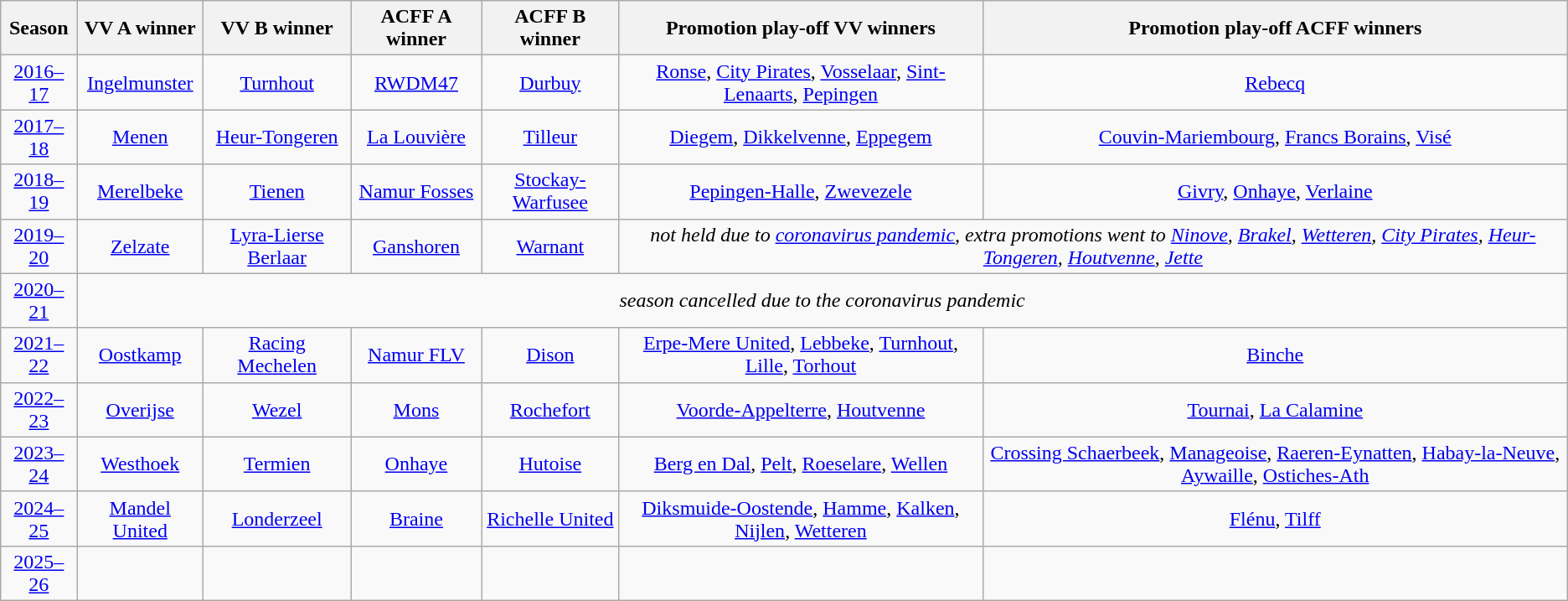<table class="wikitable sortable" style="text-align:center;">
<tr>
<th>Season</th>
<th>VV A winner</th>
<th>VV B winner</th>
<th>ACFF A winner</th>
<th>ACFF B winner</th>
<th>Promotion play-off VV winners</th>
<th>Promotion play-off ACFF winners</th>
</tr>
<tr>
<td><a href='#'>2016–17</a></td>
<td><a href='#'>Ingelmunster</a></td>
<td><a href='#'>Turnhout</a></td>
<td><a href='#'>RWDM47</a></td>
<td><a href='#'>Durbuy</a></td>
<td><a href='#'>Ronse</a>, <a href='#'>City Pirates</a>, <a href='#'>Vosselaar</a>, <a href='#'>Sint-Lenaarts</a>, <a href='#'>Pepingen</a></td>
<td><a href='#'>Rebecq</a></td>
</tr>
<tr>
<td><a href='#'>2017–18</a></td>
<td><a href='#'>Menen</a></td>
<td><a href='#'>Heur-Tongeren</a></td>
<td><a href='#'>La Louvière</a></td>
<td><a href='#'>Tilleur</a></td>
<td><a href='#'>Diegem</a>, <a href='#'>Dikkelvenne</a>, <a href='#'>Eppegem</a></td>
<td><a href='#'>Couvin-Mariembourg</a>, <a href='#'>Francs Borains</a>, <a href='#'>Visé</a></td>
</tr>
<tr>
<td><a href='#'>2018–19</a></td>
<td><a href='#'>Merelbeke</a></td>
<td><a href='#'>Tienen</a></td>
<td><a href='#'>Namur Fosses</a></td>
<td><a href='#'>Stockay-Warfusee</a></td>
<td><a href='#'>Pepingen-Halle</a>, <a href='#'>Zwevezele</a></td>
<td><a href='#'>Givry</a>, <a href='#'>Onhaye</a>, <a href='#'>Verlaine</a></td>
</tr>
<tr>
<td><a href='#'>2019–20</a></td>
<td><a href='#'>Zelzate</a></td>
<td><a href='#'>Lyra-Lierse Berlaar</a></td>
<td><a href='#'>Ganshoren</a></td>
<td><a href='#'>Warnant</a></td>
<td colspan=2><em>not held due to <a href='#'>coronavirus pandemic</a>, extra promotions went to <a href='#'>Ninove</a>, <a href='#'>Brakel</a>, <a href='#'>Wetteren</a>, <a href='#'>City Pirates</a>, <a href='#'>Heur-Tongeren</a>, <a href='#'>Houtvenne</a>, <a href='#'>Jette</a></em></td>
</tr>
<tr>
<td><a href='#'>2020–21</a></td>
<td colspan=6><em>season cancelled due to the coronavirus pandemic</em></td>
</tr>
<tr>
<td><a href='#'>2021–22</a></td>
<td><a href='#'>Oostkamp</a></td>
<td><a href='#'>Racing Mechelen</a></td>
<td><a href='#'>Namur FLV</a></td>
<td><a href='#'>Dison</a></td>
<td><a href='#'>Erpe-Mere United</a>, <a href='#'>Lebbeke</a>, <a href='#'>Turnhout</a>, <a href='#'>Lille</a>, <a href='#'>Torhout</a></td>
<td><a href='#'>Binche</a></td>
</tr>
<tr>
<td><a href='#'>2022–23</a></td>
<td><a href='#'>Overijse</a></td>
<td><a href='#'>Wezel</a></td>
<td><a href='#'>Mons</a></td>
<td><a href='#'>Rochefort</a></td>
<td><a href='#'>Voorde-Appelterre</a>, <a href='#'>Houtvenne</a></td>
<td><a href='#'>Tournai</a>, <a href='#'>La Calamine</a></td>
</tr>
<tr>
<td><a href='#'>2023–24</a></td>
<td><a href='#'>Westhoek</a></td>
<td><a href='#'>Termien</a></td>
<td><a href='#'>Onhaye</a></td>
<td><a href='#'>Hutoise</a></td>
<td><a href='#'>Berg en Dal</a>, <a href='#'>Pelt</a>, <a href='#'>Roeselare</a>, <a href='#'>Wellen</a></td>
<td><a href='#'>Crossing Schaerbeek</a>, <a href='#'>Manageoise</a>, <a href='#'>Raeren-Eynatten</a>, <a href='#'>Habay-la-Neuve</a>, <a href='#'>Aywaille</a>, <a href='#'>Ostiches-Ath</a></td>
</tr>
<tr>
<td><a href='#'>2024–25</a></td>
<td><a href='#'>Mandel United</a></td>
<td><a href='#'>Londerzeel</a></td>
<td><a href='#'>Braine</a></td>
<td><a href='#'>Richelle United</a></td>
<td><a href='#'>Diksmuide-Oostende</a>, <a href='#'>Hamme</a>, <a href='#'>Kalken</a>, <a href='#'>Nijlen</a>, <a href='#'>Wetteren</a></td>
<td><a href='#'>Flénu</a>, <a href='#'>Tilff</a></td>
</tr>
<tr>
<td><a href='#'>2025–26</a></td>
<td></td>
<td></td>
<td></td>
<td></td>
<td></td>
<td></td>
</tr>
</table>
